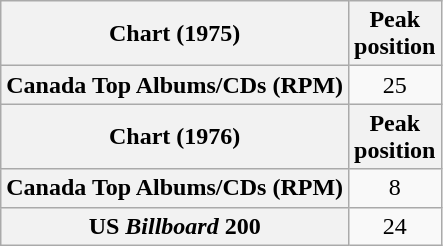<table class="wikitable sortable plainrowheaders" style="text-align:center">
<tr>
<th scope="col">Chart (1975)</th>
<th scope="col">Peak<br>position</th>
</tr>
<tr>
<th scope="row">Canada Top Albums/CDs (RPM)</th>
<td>25</td>
</tr>
<tr>
<th scope="col">Chart (1976)</th>
<th scope="col">Peak<br>position</th>
</tr>
<tr>
<th scope="row">Canada Top Albums/CDs (RPM)</th>
<td>8</td>
</tr>
<tr>
<th scope="row">US <em>Billboard</em> 200</th>
<td>24</td>
</tr>
</table>
